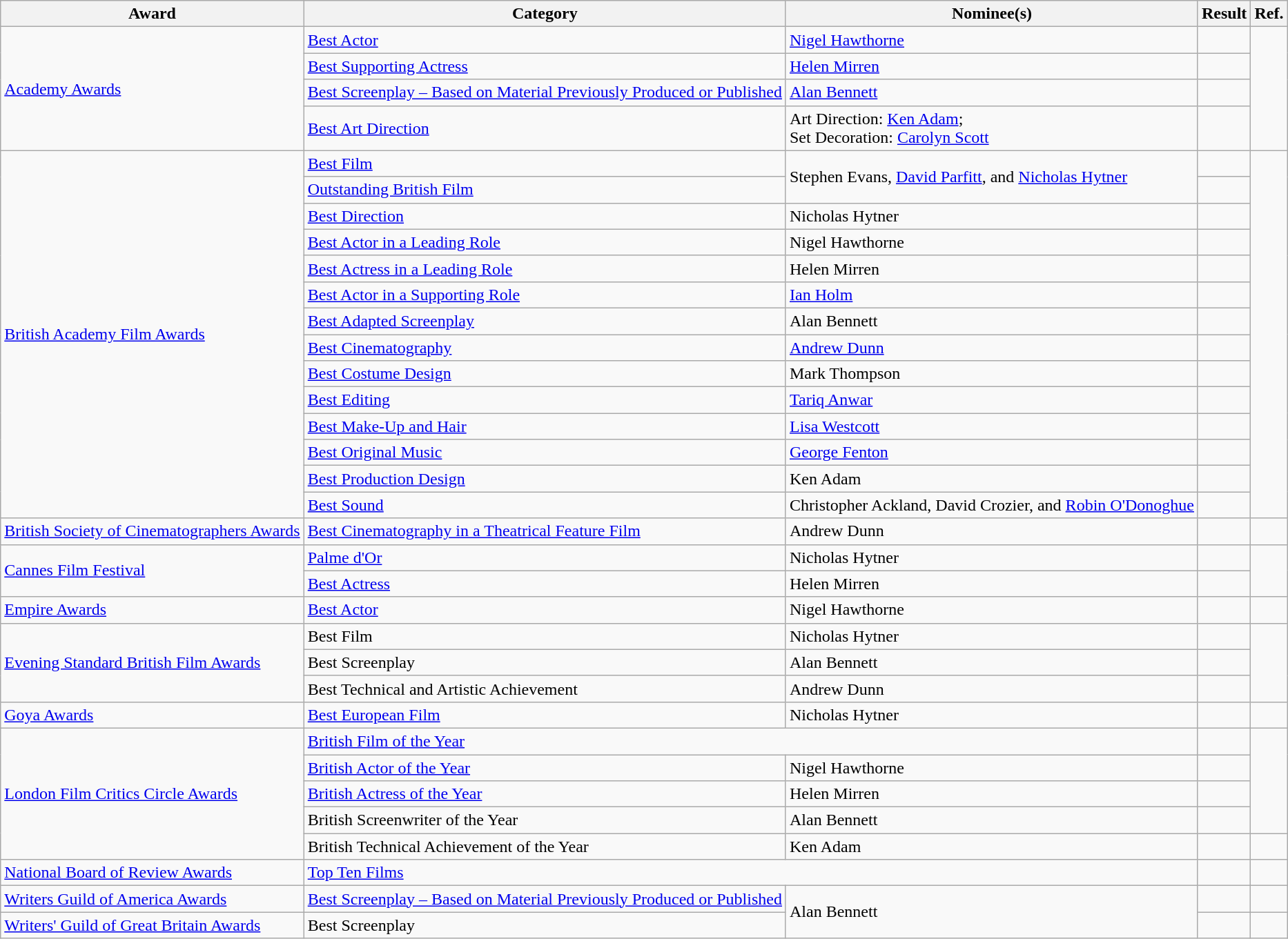<table class="wikitable plainrowheaders">
<tr>
<th>Award</th>
<th>Category</th>
<th>Nominee(s)</th>
<th>Result</th>
<th>Ref.</th>
</tr>
<tr>
<td rowspan="4"><a href='#'>Academy Awards</a></td>
<td><a href='#'>Best Actor</a></td>
<td><a href='#'>Nigel Hawthorne</a></td>
<td></td>
<td align="center" rowspan="4"></td>
</tr>
<tr>
<td><a href='#'>Best Supporting Actress</a></td>
<td><a href='#'>Helen Mirren</a></td>
<td></td>
</tr>
<tr>
<td><a href='#'>Best Screenplay – Based on Material Previously Produced or Published</a></td>
<td><a href='#'>Alan Bennett</a></td>
<td></td>
</tr>
<tr>
<td><a href='#'>Best Art Direction</a></td>
<td>Art Direction: <a href='#'>Ken Adam</a>; <br> Set Decoration: <a href='#'>Carolyn Scott</a></td>
<td></td>
</tr>
<tr>
<td rowspan="14"><a href='#'>British Academy Film Awards</a></td>
<td><a href='#'>Best Film</a></td>
<td rowspan="2">Stephen Evans, <a href='#'>David Parfitt</a>, and <a href='#'>Nicholas Hytner</a></td>
<td></td>
<td align="center" rowspan="14"></td>
</tr>
<tr>
<td><a href='#'>Outstanding British Film</a></td>
<td></td>
</tr>
<tr>
<td><a href='#'>Best Direction</a></td>
<td>Nicholas Hytner</td>
<td></td>
</tr>
<tr>
<td><a href='#'>Best Actor in a Leading Role</a></td>
<td>Nigel Hawthorne</td>
<td></td>
</tr>
<tr>
<td><a href='#'>Best Actress in a Leading Role</a></td>
<td>Helen Mirren</td>
<td></td>
</tr>
<tr>
<td><a href='#'>Best Actor in a Supporting Role</a></td>
<td><a href='#'>Ian Holm</a></td>
<td></td>
</tr>
<tr>
<td><a href='#'>Best Adapted Screenplay</a></td>
<td>Alan Bennett</td>
<td></td>
</tr>
<tr>
<td><a href='#'>Best Cinematography</a></td>
<td><a href='#'>Andrew Dunn</a></td>
<td></td>
</tr>
<tr>
<td><a href='#'>Best Costume Design</a></td>
<td>Mark Thompson</td>
<td></td>
</tr>
<tr>
<td><a href='#'>Best Editing</a></td>
<td><a href='#'>Tariq Anwar</a></td>
<td></td>
</tr>
<tr>
<td><a href='#'>Best Make-Up and Hair</a></td>
<td><a href='#'>Lisa Westcott</a></td>
<td></td>
</tr>
<tr>
<td><a href='#'>Best Original Music</a></td>
<td><a href='#'>George Fenton</a></td>
<td></td>
</tr>
<tr>
<td><a href='#'>Best Production Design</a></td>
<td>Ken Adam</td>
<td></td>
</tr>
<tr>
<td><a href='#'>Best Sound</a></td>
<td>Christopher Ackland, David Crozier, and <a href='#'>Robin O'Donoghue</a></td>
<td></td>
</tr>
<tr>
<td><a href='#'>British Society of Cinematographers Awards</a></td>
<td><a href='#'>Best Cinematography in a Theatrical Feature Film</a></td>
<td>Andrew Dunn</td>
<td></td>
<td align="center"></td>
</tr>
<tr>
<td rowspan="2"><a href='#'>Cannes Film Festival</a></td>
<td><a href='#'>Palme d'Or</a></td>
<td>Nicholas Hytner</td>
<td></td>
<td align="center" rowspan="2"></td>
</tr>
<tr>
<td><a href='#'>Best Actress</a></td>
<td>Helen Mirren</td>
<td></td>
</tr>
<tr>
<td><a href='#'>Empire Awards</a></td>
<td><a href='#'>Best Actor</a></td>
<td>Nigel Hawthorne</td>
<td></td>
<td align="center"></td>
</tr>
<tr>
<td rowspan="3"><a href='#'>Evening Standard British Film Awards</a></td>
<td>Best Film</td>
<td>Nicholas Hytner</td>
<td></td>
<td align="center" rowspan="3"></td>
</tr>
<tr>
<td>Best Screenplay</td>
<td>Alan Bennett</td>
<td></td>
</tr>
<tr>
<td>Best Technical and Artistic Achievement</td>
<td>Andrew Dunn</td>
<td></td>
</tr>
<tr>
<td><a href='#'>Goya Awards</a></td>
<td><a href='#'>Best European Film</a></td>
<td>Nicholas Hytner</td>
<td></td>
<td align="center"></td>
</tr>
<tr>
<td rowspan="5"><a href='#'>London Film Critics Circle Awards</a></td>
<td colspan="2"><a href='#'>British Film of the Year</a></td>
<td></td>
<td align="center" rowspan="4"></td>
</tr>
<tr>
<td><a href='#'>British Actor of the Year</a></td>
<td>Nigel Hawthorne</td>
<td></td>
</tr>
<tr>
<td><a href='#'>British Actress of the Year</a></td>
<td>Helen Mirren</td>
<td></td>
</tr>
<tr>
<td>British Screenwriter of the Year</td>
<td>Alan Bennett</td>
<td></td>
</tr>
<tr>
<td>British Technical Achievement of the Year</td>
<td>Ken Adam</td>
<td></td>
</tr>
<tr>
<td><a href='#'>National Board of Review Awards</a></td>
<td colspan="2"><a href='#'>Top Ten Films</a></td>
<td></td>
<td align="center"></td>
</tr>
<tr>
<td><a href='#'>Writers Guild of America Awards</a></td>
<td><a href='#'>Best Screenplay – Based on Material Previously Produced or Published</a></td>
<td rowspan="2">Alan Bennett</td>
<td></td>
<td align="center"></td>
</tr>
<tr>
<td><a href='#'>Writers' Guild of Great Britain Awards</a></td>
<td>Best Screenplay</td>
<td></td>
<td align="center"></td>
</tr>
</table>
